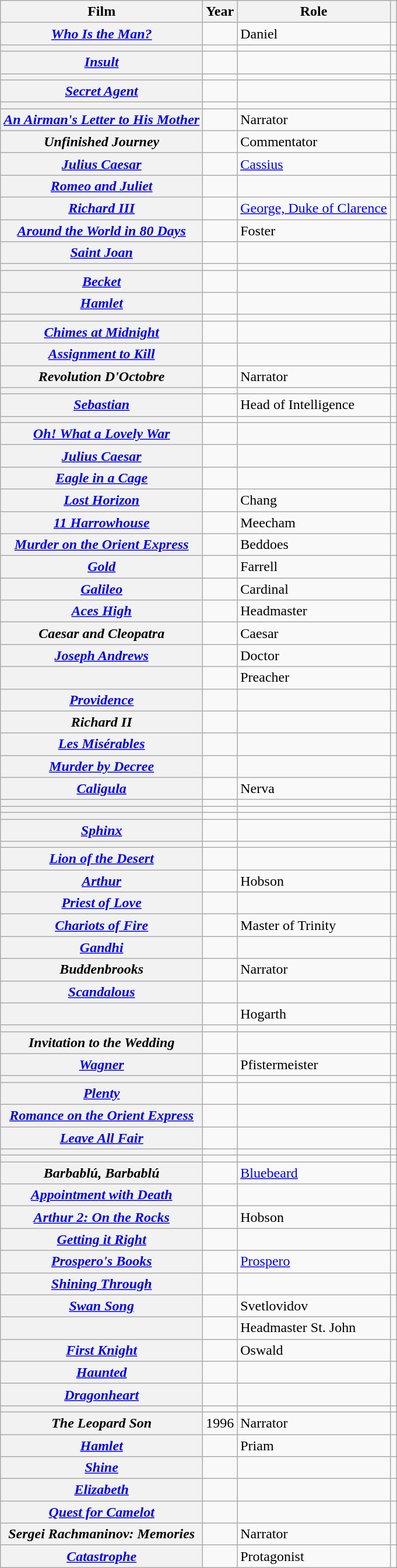<table class="wikitable plainrowheaders sortable" style="margin-right: 0;">
<tr>
<th scope="col">Film</th>
<th scope="col">Year</th>
<th scope="col">Role</th>
<th scope="col" class="unsortable"></th>
</tr>
<tr>
<th scope="row"><em><a href='#'>Who Is the Man?</a></em></th>
<td></td>
<td>Daniel</td>
<td style="text-align: center;"></td>
</tr>
<tr>
<th scope="row"> </th>
<td></td>
<td></td>
<td style="text-align: center;"></td>
</tr>
<tr>
<th scope="row"> <em><a href='#'>Insult</a></em></th>
<td></td>
<td></td>
<td style="text-align: center;"></td>
</tr>
<tr>
<th scope="row"></th>
<td></td>
<td></td>
<td style="text-align: center;"></td>
</tr>
<tr>
<th scope="row"><em><a href='#'>Secret Agent</a></em></th>
<td></td>
<td></td>
<td style="text-align: center;"></td>
</tr>
<tr>
<th scope="row"> </th>
<td></td>
<td></td>
<td style="text-align: center;"></td>
</tr>
<tr>
<th scope="row"><em><a href='#'>An Airman's Letter to His Mother</a></em></th>
<td></td>
<td>Narrator</td>
<td style="text-align: center;"></td>
</tr>
<tr>
<th scope="row"><em>Unfinished Journey</em></th>
<td></td>
<td>Commentator</td>
<td style="text-align: center;"></td>
</tr>
<tr>
<th scope="row"> <em><a href='#'>Julius Caesar</a></em></th>
<td></td>
<td><a href='#'>Cassius</a></td>
<td style="text-align: center;"></td>
</tr>
<tr>
<th scope="row"><em><a href='#'>Romeo and Juliet</a></em></th>
<td></td>
<td></td>
<td style="text-align: center;"></td>
</tr>
<tr>
<th scope="row"><em><a href='#'>Richard III</a></em></th>
<td></td>
<td><a href='#'>George, Duke of Clarence</a></td>
<td style="text-align: center;"></td>
</tr>
<tr>
<th scope="row"><em><a href='#'>Around the World in 80 Days</a></em></th>
<td></td>
<td>Foster</td>
<td style="text-align: center;"></td>
</tr>
<tr>
<th scope="row"><em><a href='#'>Saint Joan</a></em></th>
<td></td>
<td></td>
<td style="text-align: center;"></td>
</tr>
<tr>
<th scope="row"></th>
<td></td>
<td></td>
<td style="text-align: center;"></td>
</tr>
<tr>
<th scope="row"> <em><a href='#'>Becket</a></em></th>
<td></td>
<td></td>
<td style="text-align: center;"></td>
</tr>
<tr>
<th scope="row"><em><a href='#'>Hamlet</a></em></th>
<td></td>
<td></td>
<td style="text-align: center;"></td>
</tr>
<tr>
<th scope="row"></th>
<td></td>
<td></td>
<td style="text-align: center;"></td>
</tr>
<tr>
<th scope="row"><em><a href='#'>Chimes at Midnight</a></em></th>
<td></td>
<td></td>
<td style="text-align: center;"></td>
</tr>
<tr>
<th scope="row"><em><a href='#'>Assignment to Kill</a></em></th>
<td></td>
<td></td>
<td style="text-align: center;"></td>
</tr>
<tr>
<th scope="row"><em>Revolution D'Octobre</em></th>
<td></td>
<td>Narrator</td>
<td style="text-align: center;"></td>
</tr>
<tr>
<th scope="row"></th>
<td></td>
<td></td>
<td style="text-align: center;"></td>
</tr>
<tr>
<th scope="row"><em><a href='#'>Sebastian</a></em></th>
<td></td>
<td>Head of Intelligence</td>
<td style="text-align: center;"></td>
</tr>
<tr>
<th scope="row"></th>
<td></td>
<td></td>
<td style="text-align: center;"></td>
</tr>
<tr>
<th scope="row"><em><a href='#'>Oh! What a Lovely War</a></em></th>
<td></td>
<td></td>
<td style="text-align: center;"></td>
</tr>
<tr>
<th scope="row"> <em><a href='#'>Julius Caesar</a></em></th>
<td></td>
<td></td>
<td style="text-align: center;"></td>
</tr>
<tr>
<th scope="row"><em><a href='#'>Eagle in a Cage</a></em></th>
<td></td>
<td></td>
<td style="text-align: center;"></td>
</tr>
<tr>
<th scope="row"><em><a href='#'>Lost Horizon</a></em></th>
<td></td>
<td>Chang</td>
<td style="text-align: center;"></td>
</tr>
<tr>
<th scope="row"><em><a href='#'>11 Harrowhouse</a></em></th>
<td></td>
<td>Meecham</td>
<td style="text-align: center;"></td>
</tr>
<tr>
<th scope="row"><em><a href='#'>Murder on the Orient Express</a></em></th>
<td></td>
<td>Beddoes</td>
<td style="text-align: center;"></td>
</tr>
<tr>
<th scope="row"><em><a href='#'>Gold</a></em></th>
<td></td>
<td>Farrell</td>
<td style="text-align: center;"></td>
</tr>
<tr>
<th scope="row"><em><a href='#'>Galileo</a></em></th>
<td></td>
<td>Cardinal</td>
<td style="text-align: center;"></td>
</tr>
<tr>
<th scope="row"><em><a href='#'>Aces High</a></em></th>
<td></td>
<td>Headmaster</td>
<td style="text-align: center;"></td>
</tr>
<tr>
<th scope="row"><em>Caesar and Cleopatra</em></th>
<td></td>
<td>Caesar</td>
<td style="text-align: center;"></td>
</tr>
<tr>
<th scope="row"><em><a href='#'>Joseph Andrews</a></em></th>
<td></td>
<td>Doctor</td>
<td style="text-align: center;"></td>
</tr>
<tr>
<th scope="row"></th>
<td></td>
<td>Preacher</td>
<td style="text-align: center;"></td>
</tr>
<tr>
<th scope="row"><em><a href='#'>Providence</a></em></th>
<td></td>
<td></td>
<td style="text-align: center;"></td>
</tr>
<tr>
<th scope="row"><em>Richard II</em></th>
<td></td>
<td></td>
<td style="text-align: center;"></td>
</tr>
<tr>
<th scope="row"><em><a href='#'>Les Misérables</a></em></th>
<td></td>
<td></td>
<td style="text-align: center;"></td>
</tr>
<tr>
<th scope="row"><em><a href='#'>Murder by Decree</a></em></th>
<td></td>
<td></td>
<td style="text-align: center;"></td>
</tr>
<tr>
<th scope="row"><em><a href='#'>Caligula</a></em></th>
<td></td>
<td>Nerva</td>
<td style="text-align: center;"></td>
</tr>
<tr>
<th scope="row"></th>
<td></td>
<td></td>
<td style="text-align: center;"></td>
</tr>
<tr>
<th scope="row"> </th>
<td></td>
<td></td>
<td style="text-align: center;"></td>
</tr>
<tr>
<th scope="row"></th>
<td></td>
<td></td>
<td style="text-align: center;"></td>
</tr>
<tr>
<th scope="row"><em><a href='#'>Sphinx</a></em></th>
<td></td>
<td></td>
<td style="text-align: center;"></td>
</tr>
<tr>
<th scope="row"></th>
<td></td>
<td></td>
<td style="text-align: center;"></td>
</tr>
<tr>
<th scope="row"><em><a href='#'>Lion of the Desert</a></em></th>
<td></td>
<td></td>
<td style="text-align: center;"></td>
</tr>
<tr>
<th scope="row"><em><a href='#'>Arthur</a></em></th>
<td></td>
<td>Hobson</td>
<td style="text-align: center;"></td>
</tr>
<tr>
<th scope="row"><em><a href='#'>Priest of Love</a></em></th>
<td></td>
<td></td>
<td style="text-align: center;"></td>
</tr>
<tr>
<th scope="row"><em><a href='#'>Chariots of Fire</a></em></th>
<td></td>
<td>Master of Trinity</td>
<td style="text-align: center;"></td>
</tr>
<tr>
<th scope="row"><em><a href='#'>Gandhi</a></em></th>
<td></td>
<td></td>
<td style="text-align: center;"></td>
</tr>
<tr>
<th scope="row"><em>Buddenbrooks</em></th>
<td></td>
<td>Narrator</td>
<td style="text-align: center;"></td>
</tr>
<tr>
<th scope="row"><em><a href='#'>Scandalous</a></em></th>
<td></td>
<td></td>
<td style="text-align: center;"></td>
</tr>
<tr>
<th scope="row"></th>
<td></td>
<td>Hogarth</td>
<td style="text-align: center;"></td>
</tr>
<tr>
<th scope="row"></th>
<td></td>
<td></td>
<td style="text-align: center;"></td>
</tr>
<tr>
<th scope="row"><em>Invitation to the Wedding</em></th>
<td></td>
<td></td>
<td style="text-align: center;"></td>
</tr>
<tr>
<th scope="row"><em><a href='#'>Wagner</a></em></th>
<td></td>
<td>Pfistermeister</td>
<td style="text-align: center;"></td>
</tr>
<tr>
<th scope="row"></th>
<td></td>
<td></td>
<td style="text-align: center;"></td>
</tr>
<tr>
<th scope="row"><em><a href='#'>Plenty</a></em></th>
<td></td>
<td></td>
<td style="text-align: center;"></td>
</tr>
<tr>
<th scope="row"><em><a href='#'>Romance on the Orient Express</a></em></th>
<td></td>
<td></td>
<td style="text-align: center;"></td>
</tr>
<tr>
<th scope="row"><em><a href='#'>Leave All Fair</a></em></th>
<td></td>
<td></td>
<td style="text-align: center;"></td>
</tr>
<tr>
<th scope="row"></th>
<td></td>
<td></td>
<td style="text-align: center;"></td>
</tr>
<tr>
<th scope="row"></th>
<td></td>
<td></td>
<td style="text-align: center;"></td>
</tr>
<tr>
<th scope="row"><em>Barbablú, Barbablú</em></th>
<td></td>
<td><a href='#'>Bluebeard</a></td>
<td style="text-align: center;"></td>
</tr>
<tr>
<th scope="row"><em><a href='#'>Appointment with Death</a></em></th>
<td></td>
<td></td>
<td style="text-align: center;"></td>
</tr>
<tr>
<th scope="row"><em><a href='#'>Arthur 2: On the Rocks</a></em></th>
<td></td>
<td>Hobson</td>
<td style="text-align: center;"></td>
</tr>
<tr>
<th scope="row"><em><a href='#'>Getting it Right</a></em></th>
<td></td>
<td></td>
<td style="text-align: center;"></td>
</tr>
<tr>
<th scope="row"><em><a href='#'>Prospero's Books</a></em></th>
<td></td>
<td><a href='#'>Prospero</a></td>
<td style="text-align: center;"></td>
</tr>
<tr>
<th scope="row"><em><a href='#'>Shining Through</a></em></th>
<td></td>
<td></td>
<td style="text-align: center;"></td>
</tr>
<tr>
<th scope="row"><em><a href='#'>Swan Song</a></em></th>
<td></td>
<td>Svetlovidov</td>
<td style="text-align: center;"></td>
</tr>
<tr>
<th scope="row"></th>
<td></td>
<td>Headmaster St. John</td>
<td style="text-align: center;"></td>
</tr>
<tr>
<th scope="row"><em><a href='#'>First Knight</a></em></th>
<td></td>
<td>Oswald</td>
<td style="text-align: center;"></td>
</tr>
<tr>
<th scope="row"><em><a href='#'>Haunted</a></em></th>
<td></td>
<td></td>
<td style="text-align: center;"></td>
</tr>
<tr>
<th scope="row"><em><a href='#'>Dragonheart</a></em></th>
<td></td>
<td></td>
<td style="text-align: center;"></td>
</tr>
<tr>
<th scope="row"></th>
<td></td>
<td></td>
<td style="text-align: center;"></td>
</tr>
<tr>
<th scope="row"><em>The Leopard Son</em></th>
<td>1996</td>
<td>Narrator</td>
<td></td>
</tr>
<tr>
<th scope="row"><em><a href='#'>Hamlet</a></em></th>
<td></td>
<td>Priam</td>
<td style="text-align: center;"></td>
</tr>
<tr>
<th scope="row"><em><a href='#'>Shine</a></em></th>
<td></td>
<td></td>
<td style="text-align: center;"></td>
</tr>
<tr>
<th scope="row"><em><a href='#'>Elizabeth</a></em></th>
<td></td>
<td></td>
<td style="text-align: center;"></td>
</tr>
<tr>
<th scope="row"><em><a href='#'>Quest for Camelot</a></em></th>
<td></td>
<td></td>
<td style="text-align: center;"></td>
</tr>
<tr>
<th scope="row"><em>Sergei Rachmaninov: Memories</em></th>
<td></td>
<td>Narrator</td>
<td style="text-align: center;"></td>
</tr>
<tr>
<th scope="row"><em><a href='#'>Catastrophe</a></em></th>
<td></td>
<td>Protagonist</td>
<td style="text-align: center;"></td>
</tr>
</table>
